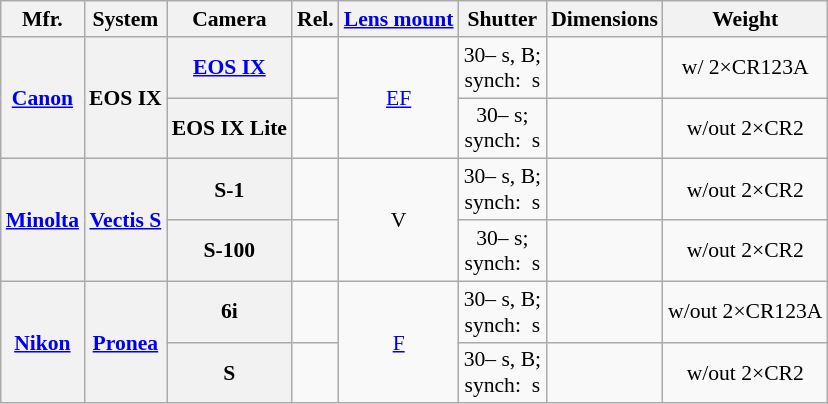<table class="wikitable sortable" style="font-size:90%;text-align:center;">
<tr>
<th>Mfr.</th>
<th>System</th>
<th>Camera</th>
<th>Rel.</th>
<th><a href='#'>Lens mount</a></th>
<th>Shutter</th>
<th>Dimensions</th>
<th>Weight</th>
</tr>
<tr>
<th rowspan=2><a href='#'>Canon</a></th>
<th rowspan=2>EOS IX</th>
<th><a href='#'>EOS IX</a></th>
<td></td>
<td rowspan=2><a href='#'>EF</a></td>
<td>30– s, B;<br>synch:  s</td>
<td></td>
<td> w/ 2×CR123A</td>
</tr>
<tr>
<th>EOS IX Lite</th>
<td></td>
<td>30– s;<br>synch:  s</td>
<td></td>
<td> w/out 2×CR2</td>
</tr>
<tr>
<th rowspan=2><a href='#'>Minolta</a></th>
<th rowspan=2><a href='#'>Vectis S</a></th>
<th>S-1</th>
<td></td>
<td rowspan=2>V</td>
<td>30– s, B;<br>synch:  s</td>
<td></td>
<td> w/out 2×CR2</td>
</tr>
<tr>
<th>S-100</th>
<td></td>
<td>30– s;<br>synch:  s</td>
<td></td>
<td> w/out 2×CR2</td>
</tr>
<tr>
<th rowspan=2><a href='#'>Nikon</a></th>
<th rowspan=2><a href='#'>Pronea</a></th>
<th>6i</th>
<td></td>
<td rowspan=2><a href='#'>F</a></td>
<td>30– s, B;<br>synch:  s</td>
<td></td>
<td> w/out 2×CR123A</td>
</tr>
<tr>
<th>S</th>
<td></td>
<td>30– s, B;<br>synch:  s</td>
<td></td>
<td> w/out 2×CR2</td>
</tr>
</table>
